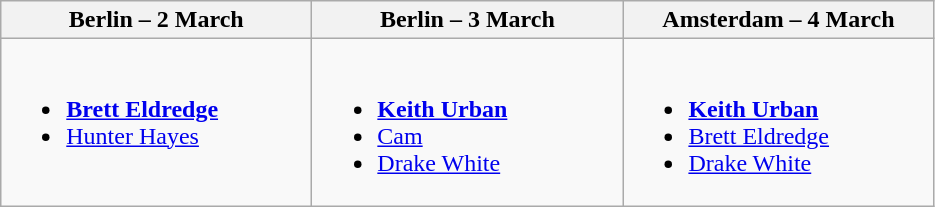<table class="wikitable">
<tr>
<th scope="col" style="width: 200px;">Berlin – 2 March</th>
<th scope="col" style="width: 200px;">Berlin – 3 March</th>
<th scope="col" style="width: 200px;">Amsterdam – 4 March</th>
</tr>
<tr style="vertical-align: top;">
<td><br><ul><li><strong><a href='#'>Brett Eldredge</a></strong></li><li><a href='#'>Hunter Hayes</a></li></ul></td>
<td><br><ul><li><strong><a href='#'>Keith Urban</a></strong></li><li><a href='#'>Cam</a></li><li><a href='#'>Drake White</a></li></ul></td>
<td><br><ul><li><strong><a href='#'>Keith Urban</a></strong></li><li><a href='#'>Brett Eldredge</a></li><li><a href='#'>Drake White</a></li></ul></td>
</tr>
</table>
